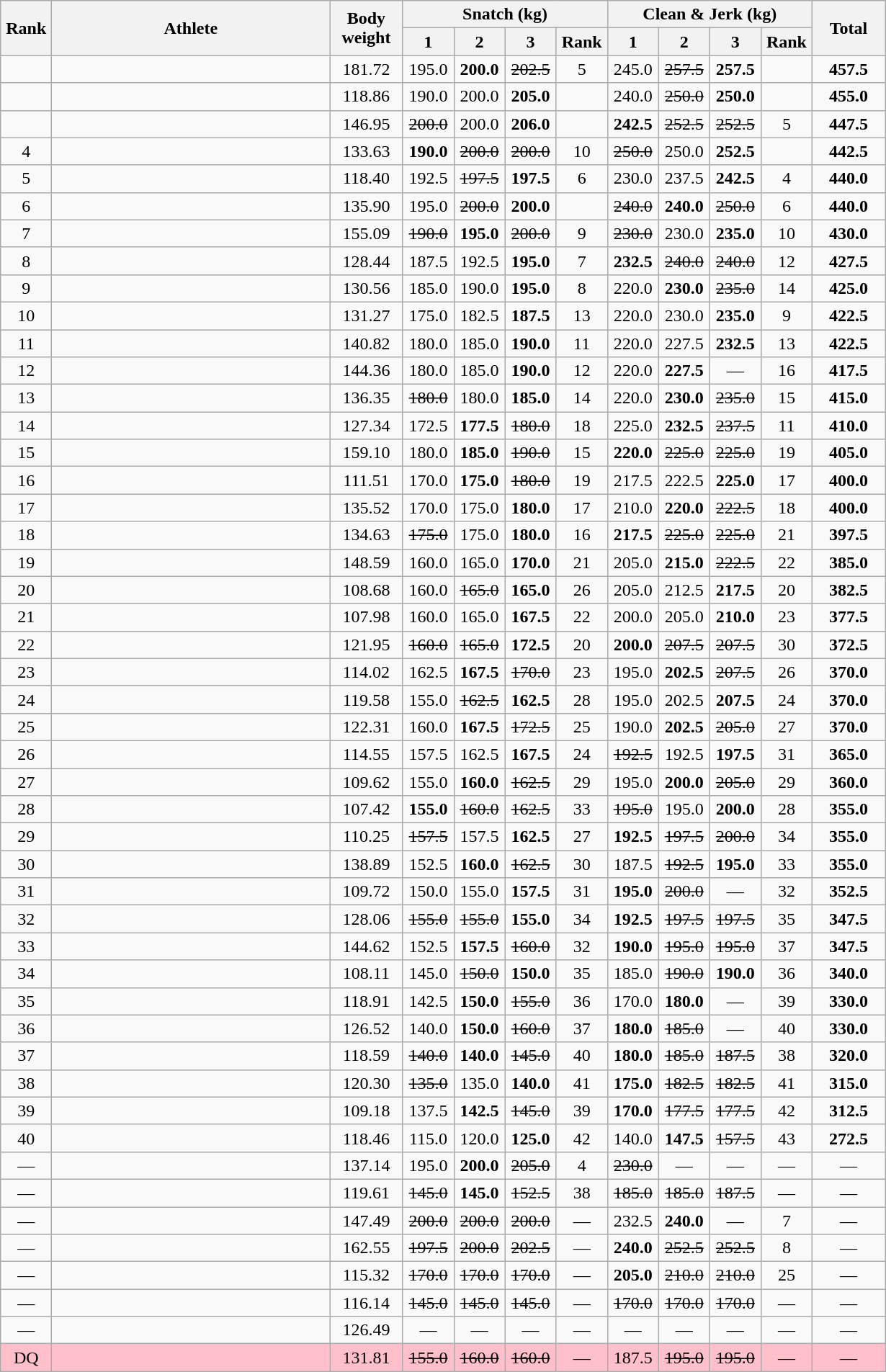<table class = "wikitable" style="text-align:center;">
<tr>
<th rowspan=2 width=40>Rank</th>
<th rowspan=2 width=250>Athlete</th>
<th rowspan=2 width=60>Body weight</th>
<th colspan=4>Snatch (kg)</th>
<th colspan=4>Clean & Jerk (kg)</th>
<th rowspan=2 width=60>Total</th>
</tr>
<tr>
<th width=40>1</th>
<th width=40>2</th>
<th width=40>3</th>
<th width=40>Rank</th>
<th width=40>1</th>
<th width=40>2</th>
<th width=40>3</th>
<th width=40>Rank</th>
</tr>
<tr>
<td></td>
<td align=left></td>
<td>181.72</td>
<td>195.0</td>
<td><strong>200.0</strong></td>
<td><s>202.5 </s></td>
<td>5</td>
<td>245.0</td>
<td><s>257.5 </s></td>
<td><strong>257.5</strong></td>
<td></td>
<td><strong>457.5</strong></td>
</tr>
<tr>
<td></td>
<td align=left></td>
<td>118.86</td>
<td>190.0</td>
<td>200.0</td>
<td><strong>205.0</strong></td>
<td></td>
<td>240.0</td>
<td><s>250.0 </s></td>
<td><strong>250.0</strong></td>
<td></td>
<td><strong>455.0</strong></td>
</tr>
<tr>
<td></td>
<td align=left></td>
<td>146.95</td>
<td><s>200.0</s></td>
<td>200.0</td>
<td><strong>206.0</strong></td>
<td></td>
<td><strong>242.5</strong></td>
<td><s>252.5</s></td>
<td><s>252.5 </s></td>
<td>5</td>
<td><strong>447.5</strong></td>
</tr>
<tr>
<td>4</td>
<td align=left></td>
<td>133.63</td>
<td><strong>190.0</strong></td>
<td><s>200.0</s></td>
<td><s>200.0 </s></td>
<td>10</td>
<td><s>250.0 </s></td>
<td>250.0</td>
<td><strong>252.5</strong></td>
<td></td>
<td><strong>442.5</strong></td>
</tr>
<tr>
<td>5</td>
<td align=left></td>
<td>118.40</td>
<td>192.5</td>
<td><s>197.5 </s></td>
<td><strong>197.5</strong></td>
<td>6</td>
<td>230.0</td>
<td>237.5</td>
<td><strong>242.5</strong></td>
<td>4</td>
<td><strong>440.0</strong></td>
</tr>
<tr>
<td>6</td>
<td align=left></td>
<td>135.90</td>
<td>195.0</td>
<td><s>200.0 </s></td>
<td><strong>200.0</strong></td>
<td></td>
<td><s>240.0 </s></td>
<td><strong>240.0</strong></td>
<td><s>250.0 </s></td>
<td>6</td>
<td><strong>440.0</strong></td>
</tr>
<tr>
<td>7</td>
<td align=left></td>
<td>155.09</td>
<td><s>190.0 </s></td>
<td><strong>195.0</strong></td>
<td><s>200.0 </s></td>
<td>9</td>
<td><s>230.0</s></td>
<td>230.0</td>
<td><strong>235.0</strong></td>
<td>10</td>
<td><strong>430.0</strong></td>
</tr>
<tr>
<td>8</td>
<td align=left></td>
<td>128.44</td>
<td>187.5</td>
<td>192.5</td>
<td><strong>195.0</strong></td>
<td>7</td>
<td><strong>232.5</strong></td>
<td><s>240.0</s></td>
<td><s>240.0 </s></td>
<td>12</td>
<td><strong>427.5</strong></td>
</tr>
<tr>
<td>9</td>
<td align=left></td>
<td>130.56</td>
<td>185.0</td>
<td>190.0</td>
<td><strong>195.0</strong></td>
<td>8</td>
<td>220.0</td>
<td><strong>230.0</strong></td>
<td><s>235.0 </s></td>
<td>14</td>
<td><strong>425.0</strong></td>
</tr>
<tr>
<td>10</td>
<td align=left></td>
<td>131.27</td>
<td>175.0</td>
<td>182.5</td>
<td><strong>187.5</strong></td>
<td>13</td>
<td>220.0</td>
<td>230.0</td>
<td><strong>235.0</strong></td>
<td>9</td>
<td><strong>422.5</strong></td>
</tr>
<tr>
<td>11</td>
<td align=left></td>
<td>140.82</td>
<td>180.0</td>
<td>185.0</td>
<td><strong>190.0</strong></td>
<td>11</td>
<td>220.0</td>
<td>227.5</td>
<td><strong>232.5</strong></td>
<td>13</td>
<td><strong>422.5</strong></td>
</tr>
<tr>
<td>12</td>
<td align=left></td>
<td>144.36</td>
<td>180.0</td>
<td>185.0</td>
<td><strong>190.0</strong></td>
<td>12</td>
<td>220.0</td>
<td><strong>227.5</strong></td>
<td>—</td>
<td>16</td>
<td><strong>417.5</strong></td>
</tr>
<tr>
<td>13</td>
<td align=left></td>
<td>136.35</td>
<td><s>180.0 </s></td>
<td>180.0</td>
<td><strong>185.0</strong></td>
<td>14</td>
<td>220.0</td>
<td><strong>230.0</strong></td>
<td><s>235.0 </s></td>
<td>15</td>
<td><strong>415.0</strong></td>
</tr>
<tr>
<td>14</td>
<td align=left></td>
<td>127.34</td>
<td>172.5</td>
<td><strong>177.5</strong></td>
<td><s>180.0 </s></td>
<td>18</td>
<td>225.0</td>
<td><strong>232.5</strong></td>
<td><s>237.5 </s></td>
<td>11</td>
<td><strong>410.0</strong></td>
</tr>
<tr>
<td>15</td>
<td align=left></td>
<td>159.10</td>
<td>180.0</td>
<td><strong>185.0</strong></td>
<td><s>190.0 </s></td>
<td>15</td>
<td><strong>220.0</strong></td>
<td><s>225.0</s></td>
<td><s>225.0 </s></td>
<td>19</td>
<td><strong>405.0</strong></td>
</tr>
<tr>
<td>16</td>
<td align=left></td>
<td>111.51</td>
<td>170.0</td>
<td><strong>175.0</strong></td>
<td><s>180.0 </s></td>
<td>19</td>
<td>217.5</td>
<td>222.5</td>
<td><strong>225.0</strong></td>
<td>17</td>
<td><strong>400.0</strong></td>
</tr>
<tr>
<td>17</td>
<td align=left></td>
<td>135.52</td>
<td>170.0</td>
<td>175.0</td>
<td><strong>180.0</strong></td>
<td>17</td>
<td>210.0</td>
<td><strong>220.0</strong></td>
<td><s>222.5 </s></td>
<td>18</td>
<td><strong>400.0</strong></td>
</tr>
<tr>
<td>18</td>
<td align=left></td>
<td>134.63</td>
<td><s>175.0 </s></td>
<td>175.0</td>
<td><strong>180.0</strong></td>
<td>16</td>
<td><strong>217.5</strong></td>
<td><s>225.0</s></td>
<td><s>225.0 </s></td>
<td>21</td>
<td><strong>397.5</strong></td>
</tr>
<tr>
<td>19</td>
<td align=left></td>
<td>148.59</td>
<td>160.0</td>
<td>165.0</td>
<td><strong>170.0</strong></td>
<td>21</td>
<td>205.0</td>
<td><strong>215.0</strong></td>
<td><s>222.5 </s></td>
<td>22</td>
<td><strong>385.0</strong></td>
</tr>
<tr>
<td>20</td>
<td align=left></td>
<td>108.68</td>
<td>160.0</td>
<td><s>165.0 </s></td>
<td><strong>165.0</strong></td>
<td>26</td>
<td>205.0</td>
<td>212.5</td>
<td><strong>217.5</strong></td>
<td>20</td>
<td><strong>382.5</strong></td>
</tr>
<tr>
<td>21</td>
<td align=left></td>
<td>107.98</td>
<td>160.0</td>
<td>165.0</td>
<td><strong>167.5</strong></td>
<td>22</td>
<td>200.0</td>
<td>205.0</td>
<td><strong>210.0</strong></td>
<td>23</td>
<td><strong>377.5</strong></td>
</tr>
<tr>
<td>22</td>
<td align=left></td>
<td>121.95</td>
<td><s>160.0</s></td>
<td><s>165.0 </s></td>
<td><strong>172.5</strong></td>
<td>20</td>
<td><strong>200.0</strong></td>
<td><s>207.5</s></td>
<td><s>207.5 </s></td>
<td>30</td>
<td><strong>372.5</strong></td>
</tr>
<tr>
<td>23</td>
<td align=left></td>
<td>114.02</td>
<td>162.5</td>
<td><strong>167.5</strong></td>
<td><s>170.0 </s></td>
<td>23</td>
<td>195.0</td>
<td><strong>202.5</strong></td>
<td><s>207.5 </s></td>
<td>26</td>
<td><strong>370.0</strong></td>
</tr>
<tr>
<td>24</td>
<td align=left></td>
<td>119.58</td>
<td>155.0</td>
<td><s>162.5 </s></td>
<td><strong>162.5</strong></td>
<td>28</td>
<td>195.0</td>
<td>202.5</td>
<td><strong>207.5</strong></td>
<td>24</td>
<td><strong>370.0</strong></td>
</tr>
<tr>
<td>25</td>
<td align=left></td>
<td>122.31</td>
<td>160.0</td>
<td><strong>167.5</strong></td>
<td><s>172.5 </s></td>
<td>25</td>
<td>190.0</td>
<td><strong>202.5</strong></td>
<td><s>205.0 </s></td>
<td>27</td>
<td><strong>370.0</strong></td>
</tr>
<tr>
<td>26</td>
<td align=left></td>
<td>114.55</td>
<td>157.5</td>
<td>162.5</td>
<td><strong>167.5</strong></td>
<td>24</td>
<td><s>192.5 </s></td>
<td>192.5</td>
<td><strong>197.5</strong></td>
<td>31</td>
<td><strong>365.0</strong></td>
</tr>
<tr>
<td>27</td>
<td align=left></td>
<td>109.62</td>
<td>155.0</td>
<td><strong>160.0</strong></td>
<td><s>162.5 </s></td>
<td>29</td>
<td>195.0</td>
<td><strong>200.0</strong></td>
<td><s>205.0 </s></td>
<td>29</td>
<td><strong>360.0</strong></td>
</tr>
<tr>
<td>28</td>
<td align=left></td>
<td>107.42</td>
<td><strong>155.0</strong></td>
<td><s>160.0</s></td>
<td><s>162.5 </s></td>
<td>33</td>
<td><s>195.0 </s></td>
<td>195.0</td>
<td><strong>200.0</strong></td>
<td>28</td>
<td><strong>355.0</strong></td>
</tr>
<tr>
<td>29</td>
<td align=left></td>
<td>110.25</td>
<td><s>157.5 </s></td>
<td>157.5</td>
<td><strong>162.5</strong></td>
<td>27</td>
<td><strong>192.5</strong></td>
<td><s>197.5</s></td>
<td><s>200.0 </s></td>
<td>34</td>
<td><strong>355.0</strong></td>
</tr>
<tr>
<td>30</td>
<td align=left></td>
<td>138.89</td>
<td>152.5</td>
<td><strong>160.0</strong></td>
<td><s>162.5 </s></td>
<td>30</td>
<td>187.5</td>
<td><s>192.5 </s></td>
<td><strong>195.0</strong></td>
<td>33</td>
<td><strong>355.0</strong></td>
</tr>
<tr>
<td>31</td>
<td align=left></td>
<td>109.72</td>
<td>150.0</td>
<td>155.0</td>
<td><strong>157.5</strong></td>
<td>31</td>
<td><strong>195.0</strong></td>
<td><s>200.0 </s></td>
<td>—</td>
<td>32</td>
<td><strong>352.5</strong></td>
</tr>
<tr>
<td>32</td>
<td align=left></td>
<td>128.06</td>
<td><s>155.0</s></td>
<td><s>155.0 </s></td>
<td><strong>155.0</strong></td>
<td>34</td>
<td><strong>192.5</strong></td>
<td><s>197.5</s></td>
<td><s>197.5 </s></td>
<td>35</td>
<td><strong>347.5</strong></td>
</tr>
<tr>
<td>33</td>
<td align=left></td>
<td>144.62</td>
<td>152.5</td>
<td><strong>157.5</strong></td>
<td><s>160.0 </s></td>
<td>32</td>
<td><strong>190.0</strong></td>
<td><s>195.0</s></td>
<td><s>195.0 </s></td>
<td>37</td>
<td><strong>347.5</strong></td>
</tr>
<tr>
<td>34</td>
<td align=left></td>
<td>108.11</td>
<td>145.0</td>
<td><s>150.0 </s></td>
<td><strong>150.0</strong></td>
<td>35</td>
<td>185.0</td>
<td><s>190.0 </s></td>
<td><strong>190.0</strong></td>
<td>36</td>
<td><strong>340.0</strong></td>
</tr>
<tr>
<td>35</td>
<td align=left></td>
<td>118.91</td>
<td>142.5</td>
<td><strong>150.0</strong></td>
<td><s>155.0 </s></td>
<td>36</td>
<td>170.0</td>
<td><strong>180.0</strong></td>
<td>—</td>
<td>39</td>
<td><strong>330.0</strong></td>
</tr>
<tr>
<td>36</td>
<td align=left></td>
<td>126.52</td>
<td>140.0</td>
<td><strong>150.0</strong></td>
<td><s>160.0 </s></td>
<td>37</td>
<td><strong>180.0</strong></td>
<td><s>185.0 </s></td>
<td>—</td>
<td>40</td>
<td><strong>330.0</strong></td>
</tr>
<tr>
<td>37</td>
<td align=left></td>
<td>118.59</td>
<td><s>140.0 </s></td>
<td><strong>140.0</strong></td>
<td><s>145.0 </s></td>
<td>40</td>
<td><strong>180.0</strong></td>
<td><s>185.0</s></td>
<td><s>187.5 </s></td>
<td>38</td>
<td><strong>320.0</strong></td>
</tr>
<tr>
<td>38</td>
<td align=left></td>
<td>120.30</td>
<td><s>135.0 </s></td>
<td>135.0</td>
<td><strong>140.0</strong></td>
<td>41</td>
<td><strong>175.0</strong></td>
<td><s>182.5</s></td>
<td><s>182.5 </s></td>
<td>41</td>
<td><strong>315.0</strong></td>
</tr>
<tr>
<td>39</td>
<td align=left></td>
<td>109.18</td>
<td>137.5</td>
<td><strong>142.5</strong></td>
<td><s>145.0 </s></td>
<td>39</td>
<td><strong>170.0</strong></td>
<td><s>177.5</s></td>
<td><s>177.5 </s></td>
<td>42</td>
<td><strong>312.5</strong></td>
</tr>
<tr>
<td>40</td>
<td align=left></td>
<td>118.46</td>
<td>115.0</td>
<td>120.0</td>
<td><strong>125.0</strong></td>
<td>42</td>
<td>140.0</td>
<td><strong>147.5</strong></td>
<td><s>157.5 </s></td>
<td>43</td>
<td><strong>272.5</strong></td>
</tr>
<tr>
<td>—</td>
<td align=left></td>
<td>137.14</td>
<td>195.0</td>
<td><strong>200.0</strong></td>
<td><s>205.0 </s></td>
<td>4</td>
<td><s>230.0 </s></td>
<td>—</td>
<td>—</td>
<td>—</td>
<td>—</td>
</tr>
<tr>
<td>—</td>
<td align=left></td>
<td>119.61</td>
<td><s>145.0 </s></td>
<td><strong>145.0</strong></td>
<td><s>152.5 </s></td>
<td>38</td>
<td><s>185.0</s></td>
<td><s>185.0</s></td>
<td><s>187.5 </s></td>
<td>—</td>
<td>—</td>
</tr>
<tr>
<td>—</td>
<td align=left></td>
<td>147.49</td>
<td><s>200.0</s></td>
<td><s>200.0</s></td>
<td><s>200.0 </s></td>
<td>—</td>
<td>232.5</td>
<td><strong>240.0</strong></td>
<td>—</td>
<td>7</td>
<td>—</td>
</tr>
<tr>
<td>—</td>
<td align=left></td>
<td>162.55</td>
<td><s>197.5</s></td>
<td><s>200.0</s></td>
<td><s>202.5 </s></td>
<td>—</td>
<td><strong>240.0</strong></td>
<td><s>252.5 </s></td>
<td><s>252.5 </s></td>
<td>8</td>
<td>—</td>
</tr>
<tr>
<td>—</td>
<td align=left></td>
<td>115.32</td>
<td><s>170.0</s></td>
<td><s>170.0</s></td>
<td><s>170.0 </s></td>
<td>—</td>
<td><strong>205.0</strong></td>
<td><s>210.0</s></td>
<td><s>210.0 </s></td>
<td>25</td>
<td>—</td>
</tr>
<tr>
<td>—</td>
<td align=left></td>
<td>116.14</td>
<td><s>145.0</s></td>
<td><s>145.0</s></td>
<td><s>145.0 </s></td>
<td>—</td>
<td><s>170.0</s></td>
<td><s>170.0</s></td>
<td><s>170.0 </s></td>
<td>—</td>
<td>—</td>
</tr>
<tr>
<td>—</td>
<td align=left></td>
<td>126.49</td>
<td>—</td>
<td>—</td>
<td>—</td>
<td>—</td>
<td>—</td>
<td>—</td>
<td>—</td>
<td>—</td>
<td>—</td>
</tr>
<tr bgcolor=pink>
<td>DQ</td>
<td align=left></td>
<td>131.81</td>
<td><s>155.0</s></td>
<td><s>160.0</s></td>
<td><s>160.0 </s></td>
<td>—</td>
<td>187.5</td>
<td><s>195.0</s></td>
<td><s>195.0 </s></td>
<td>—</td>
<td>—</td>
</tr>
</table>
